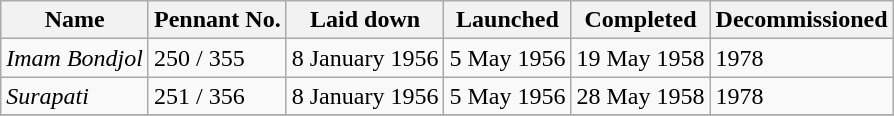<table class="wikitable">
<tr>
<th>Name</th>
<th>Pennant No.</th>
<th>Laid down</th>
<th>Launched</th>
<th>Completed</th>
<th>Decommissioned</th>
</tr>
<tr>
<td><em>Imam Bondjol</em></td>
<td>250 / 355</td>
<td>8 January 1956</td>
<td>5 May 1956</td>
<td>19 May 1958</td>
<td>1978</td>
</tr>
<tr>
<td><em>Surapati</em></td>
<td>251 / 356</td>
<td>8 January 1956</td>
<td>5 May 1956</td>
<td>28 May 1958</td>
<td>1978</td>
</tr>
<tr>
</tr>
</table>
